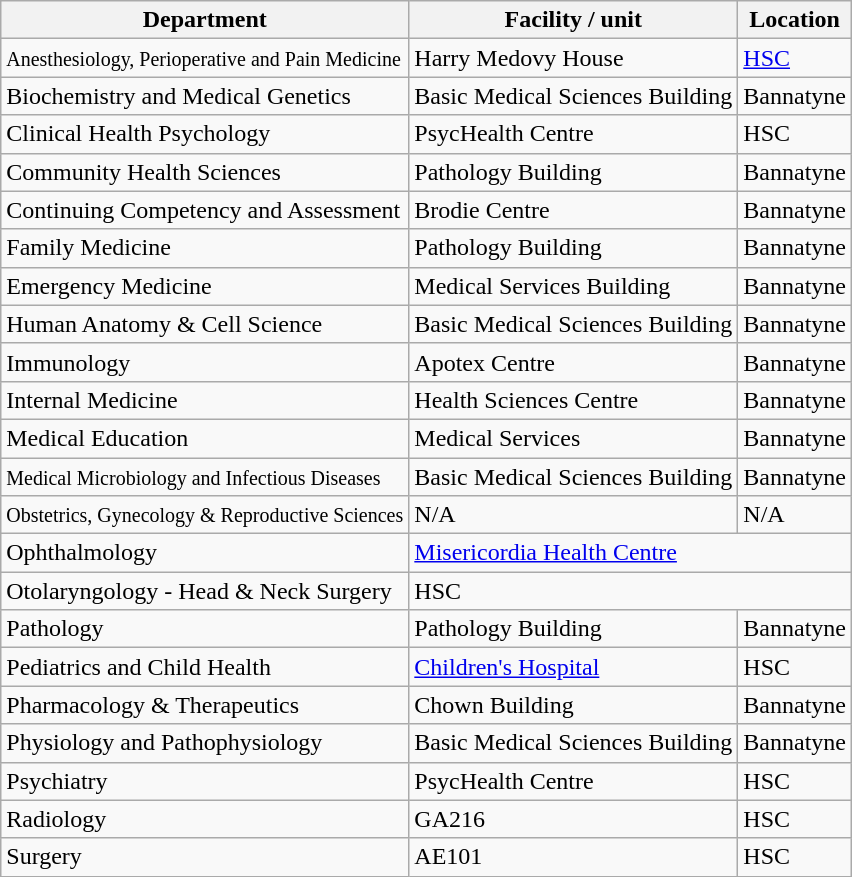<table class="wikitable">
<tr>
<th>Department</th>
<th>Facility / unit</th>
<th>Location</th>
</tr>
<tr>
<td><small>Anesthesiology, Perioperative and Pain Medicine</small></td>
<td>Harry Medovy House</td>
<td><a href='#'>HSC</a></td>
</tr>
<tr>
<td>Biochemistry and Medical Genetics</td>
<td>Basic Medical Sciences Building</td>
<td>Bannatyne</td>
</tr>
<tr>
<td>Clinical Health Psychology</td>
<td>PsycHealth Centre</td>
<td>HSC</td>
</tr>
<tr>
<td>Community Health Sciences</td>
<td>Pathology Building</td>
<td>Bannatyne</td>
</tr>
<tr>
<td>Continuing Competency and Assessment</td>
<td>Brodie Centre</td>
<td>Bannatyne</td>
</tr>
<tr>
<td>Family Medicine</td>
<td>Pathology Building</td>
<td>Bannatyne</td>
</tr>
<tr>
<td>Emergency Medicine</td>
<td>Medical Services Building</td>
<td>Bannatyne</td>
</tr>
<tr>
<td>Human Anatomy & Cell Science</td>
<td>Basic Medical Sciences Building</td>
<td>Bannatyne</td>
</tr>
<tr>
<td>Immunology</td>
<td>Apotex Centre</td>
<td>Bannatyne</td>
</tr>
<tr>
<td>Internal Medicine</td>
<td>Health Sciences Centre</td>
<td>Bannatyne</td>
</tr>
<tr>
<td>Medical Education</td>
<td>Medical Services</td>
<td>Bannatyne</td>
</tr>
<tr>
<td><small>Medical Microbiology and Infectious Diseases</small></td>
<td>Basic Medical Sciences Building</td>
<td>Bannatyne</td>
</tr>
<tr>
<td><small>Obstetrics, Gynecology & Reproductive Sciences</small></td>
<td>N/A</td>
<td>N/A</td>
</tr>
<tr>
<td>Ophthalmology</td>
<td colspan="2"><a href='#'>Misericordia Health Centre</a></td>
</tr>
<tr>
<td>Otolaryngology - Head & Neck Surgery</td>
<td colspan="2">HSC</td>
</tr>
<tr>
<td>Pathology</td>
<td>Pathology Building</td>
<td>Bannatyne</td>
</tr>
<tr>
<td>Pediatrics and Child Health</td>
<td><a href='#'>Children's Hospital</a></td>
<td>HSC</td>
</tr>
<tr>
<td>Pharmacology & Therapeutics</td>
<td>Chown Building</td>
<td>Bannatyne</td>
</tr>
<tr>
<td>Physiology and Pathophysiology</td>
<td>Basic Medical Sciences Building</td>
<td>Bannatyne</td>
</tr>
<tr>
<td>Psychiatry</td>
<td>PsycHealth Centre</td>
<td>HSC</td>
</tr>
<tr>
<td>Radiology</td>
<td>GA216</td>
<td>HSC</td>
</tr>
<tr>
<td>Surgery</td>
<td>AE101</td>
<td>HSC</td>
</tr>
</table>
